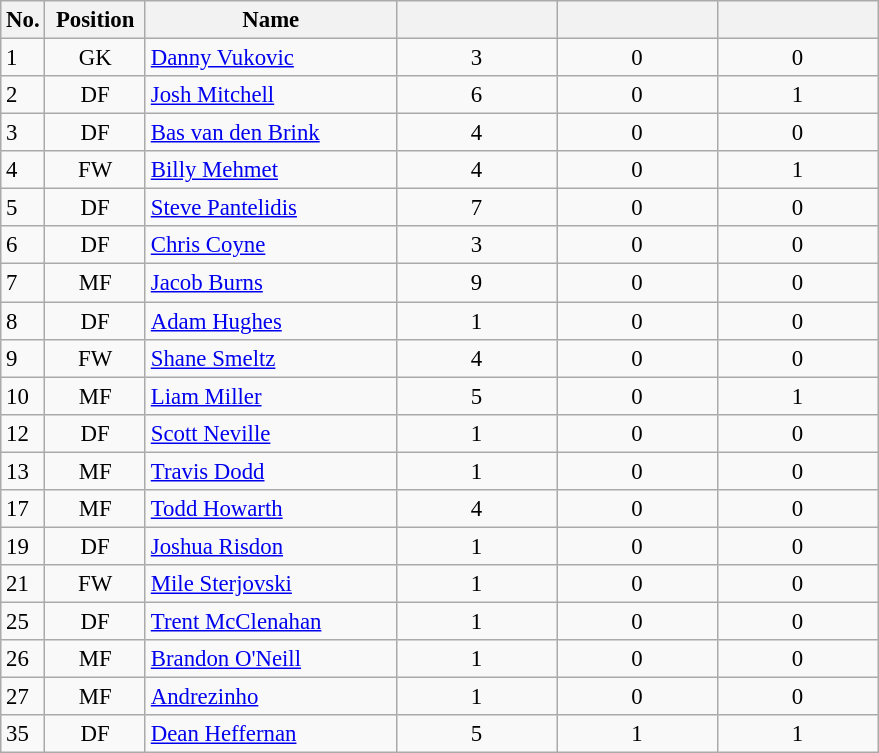<table class="wikitable" style="text-align:center; font-size:95%">
<tr>
<th width=20>No.</th>
<th width=60>Position</th>
<th width=160>Name</th>
<th width=100></th>
<th width=100></th>
<th width=100></th>
</tr>
<tr>
<td align="left">1</td>
<td>GK</td>
<td align="left"> <a href='#'>Danny Vukovic</a></td>
<td>3</td>
<td>0</td>
<td>0</td>
</tr>
<tr>
<td align="left">2</td>
<td>DF</td>
<td align="left"> <a href='#'>Josh Mitchell</a></td>
<td>6</td>
<td>0</td>
<td>1</td>
</tr>
<tr>
<td align="left">3</td>
<td>DF</td>
<td align="left"> <a href='#'>Bas van den Brink</a></td>
<td>4</td>
<td>0</td>
<td>0</td>
</tr>
<tr>
<td align="left">4</td>
<td>FW</td>
<td align="left"> <a href='#'>Billy Mehmet</a></td>
<td>4</td>
<td>0</td>
<td>1</td>
</tr>
<tr>
<td align="left">5</td>
<td>DF</td>
<td align="left"> <a href='#'>Steve Pantelidis</a></td>
<td>7</td>
<td>0</td>
<td>0</td>
</tr>
<tr>
<td align="left">6</td>
<td>DF</td>
<td align="left"> <a href='#'>Chris Coyne</a></td>
<td>3</td>
<td>0</td>
<td>0</td>
</tr>
<tr>
<td align="left">7</td>
<td>MF</td>
<td align="left"> <a href='#'>Jacob Burns</a></td>
<td>9</td>
<td>0</td>
<td>0</td>
</tr>
<tr>
<td align="left">8</td>
<td>DF</td>
<td align="left"> <a href='#'>Adam Hughes</a></td>
<td>1</td>
<td>0</td>
<td>0</td>
</tr>
<tr>
<td align="left">9</td>
<td>FW</td>
<td align="left"> <a href='#'>Shane Smeltz</a></td>
<td>4</td>
<td>0</td>
<td>0</td>
</tr>
<tr>
<td align="left">10</td>
<td>MF</td>
<td align="left"> <a href='#'>Liam Miller</a></td>
<td>5</td>
<td>0</td>
<td>1</td>
</tr>
<tr>
<td align="left">12</td>
<td>DF</td>
<td align="left"> <a href='#'>Scott Neville</a></td>
<td>1</td>
<td>0</td>
<td>0</td>
</tr>
<tr>
<td align="left">13</td>
<td>MF</td>
<td align="left"> <a href='#'>Travis Dodd</a></td>
<td>1</td>
<td>0</td>
<td>0</td>
</tr>
<tr>
<td align="left">17</td>
<td>MF</td>
<td align="left"> <a href='#'>Todd Howarth</a></td>
<td>4</td>
<td>0</td>
<td>0</td>
</tr>
<tr>
<td align="left">19</td>
<td>DF</td>
<td align="left"> <a href='#'>Joshua Risdon</a></td>
<td>1</td>
<td>0</td>
<td>0</td>
</tr>
<tr>
<td align="left">21</td>
<td>FW</td>
<td align="left"> <a href='#'>Mile Sterjovski</a></td>
<td>1</td>
<td>0</td>
<td>0</td>
</tr>
<tr>
<td align="left">25</td>
<td>DF</td>
<td align="left"> <a href='#'>Trent McClenahan</a></td>
<td>1</td>
<td>0</td>
<td>0</td>
</tr>
<tr>
<td align="left">26</td>
<td>MF</td>
<td align="left"> <a href='#'>Brandon O'Neill</a></td>
<td>1</td>
<td>0</td>
<td>0</td>
</tr>
<tr>
<td align="left">27</td>
<td>MF</td>
<td align="left"> <a href='#'>Andrezinho</a></td>
<td>1</td>
<td>0</td>
<td>0</td>
</tr>
<tr>
<td align="left">35</td>
<td>DF</td>
<td align="left"> <a href='#'>Dean Heffernan</a></td>
<td>5</td>
<td>1</td>
<td>1</td>
</tr>
</table>
